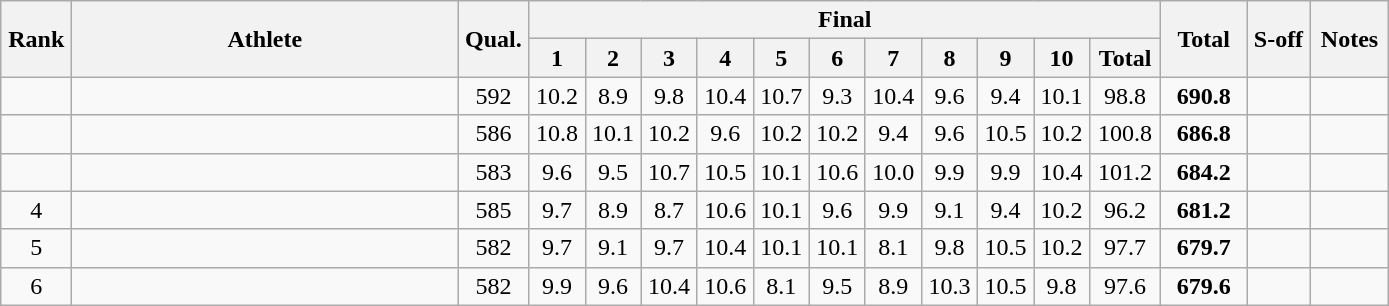<table class="wikitable" style="text-align:center">
<tr>
<th rowspan=2 width=40>Rank</th>
<th rowspan=2 width=250>Athlete</th>
<th rowspan=2 width=40>Qual.</th>
<th colspan=11>Final</th>
<th rowspan=2 width=50>Total</th>
<th rowspan=2 width=35>S-off</th>
<th rowspan=2 width=45>Notes</th>
</tr>
<tr>
<th width=30>1</th>
<th width=30>2</th>
<th width=30>3</th>
<th width=30>4</th>
<th width=30>5</th>
<th width=30>6</th>
<th width=30>7</th>
<th width=30>8</th>
<th width=30>9</th>
<th width=30>10</th>
<th width=40>Total</th>
</tr>
<tr>
<td></td>
<td align=left></td>
<td>592</td>
<td>10.2</td>
<td>8.9</td>
<td>9.8</td>
<td>10.4</td>
<td>10.7</td>
<td>9.3</td>
<td>10.4</td>
<td>9.6</td>
<td>9.4</td>
<td>10.1</td>
<td>98.8</td>
<td><strong>690.8</strong></td>
<td></td>
<td></td>
</tr>
<tr>
<td></td>
<td align=left></td>
<td>586</td>
<td>10.8</td>
<td>10.1</td>
<td>10.2</td>
<td>9.6</td>
<td>10.2</td>
<td>10.2</td>
<td>9.4</td>
<td>9.6</td>
<td>10.5</td>
<td>10.2</td>
<td>100.8</td>
<td><strong>686.8</strong></td>
<td></td>
<td></td>
</tr>
<tr>
<td></td>
<td align=left></td>
<td>583</td>
<td>9.6</td>
<td>9.5</td>
<td>10.7</td>
<td>10.5</td>
<td>10.1</td>
<td>10.6</td>
<td>10.0</td>
<td>9.9</td>
<td>9.9</td>
<td>10.4</td>
<td>101.2</td>
<td><strong>684.2</strong></td>
<td></td>
<td></td>
</tr>
<tr>
<td>4</td>
<td align=left></td>
<td>585</td>
<td>9.7</td>
<td>8.9</td>
<td>8.7</td>
<td>10.6</td>
<td>10.1</td>
<td>9.6</td>
<td>9.9</td>
<td>9.1</td>
<td>9.4</td>
<td>10.2</td>
<td>96.2</td>
<td><strong>681.2</strong></td>
<td></td>
<td></td>
</tr>
<tr>
<td>5</td>
<td align=left></td>
<td>582</td>
<td>9.7</td>
<td>9.1</td>
<td>9.7</td>
<td>10.4</td>
<td>10.1</td>
<td>10.1</td>
<td>8.1</td>
<td>9.8</td>
<td>10.5</td>
<td>10.2</td>
<td>97.7</td>
<td><strong>679.7</strong></td>
<td></td>
<td></td>
</tr>
<tr>
<td>6</td>
<td align=left></td>
<td>582</td>
<td>9.9</td>
<td>9.6</td>
<td>10.4</td>
<td>10.6</td>
<td>8.1</td>
<td>9.5</td>
<td>8.9</td>
<td>10.3</td>
<td>10.5</td>
<td>9.8</td>
<td>97.6</td>
<td><strong>679.6</strong></td>
<td></td>
<td></td>
</tr>
</table>
